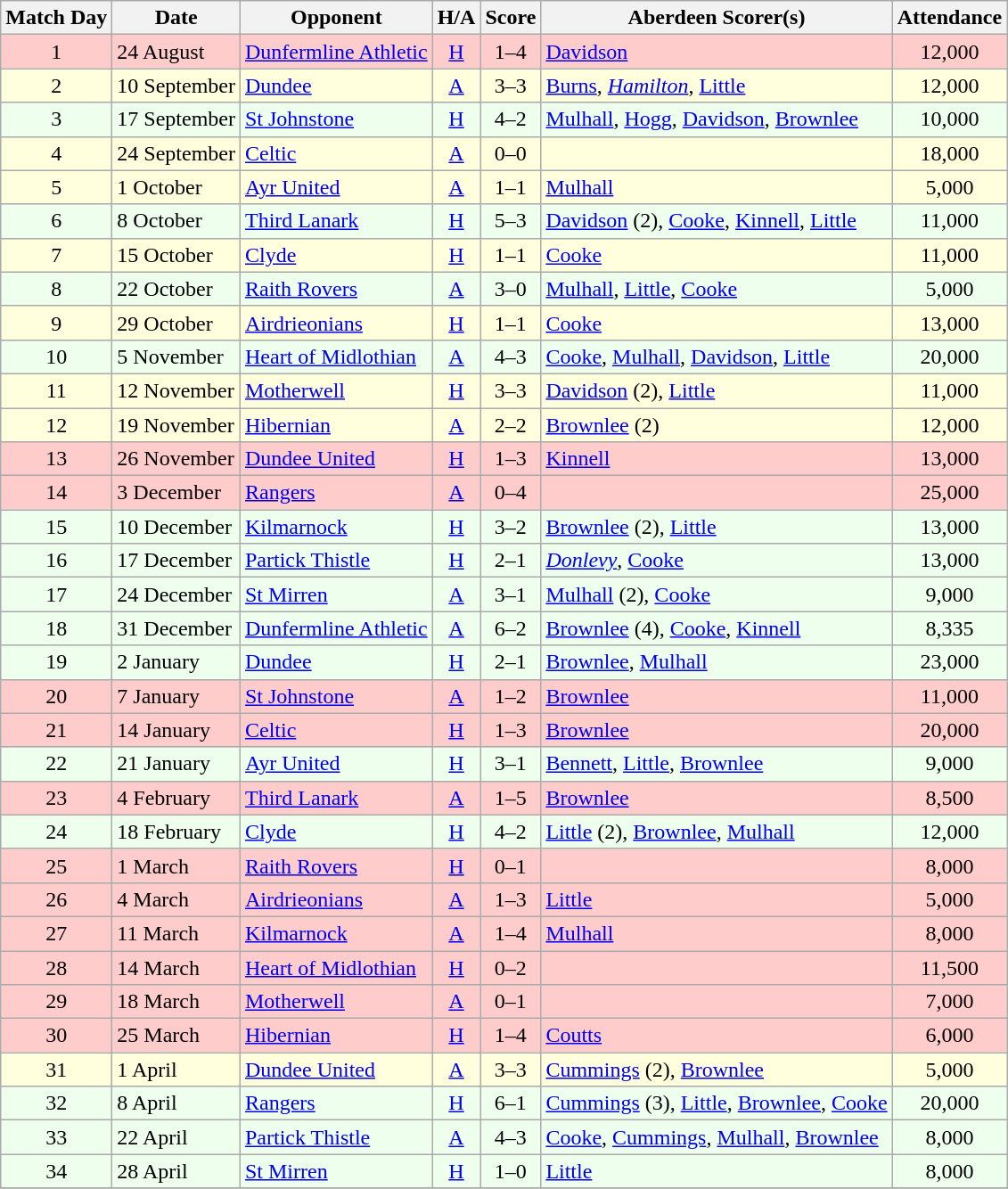<table class="wikitable" style="text-align:center">
<tr>
<th>Match Day</th>
<th>Date</th>
<th>Opponent</th>
<th>H/A</th>
<th>Score</th>
<th>Aberdeen Scorer(s)</th>
<th>Attendance</th>
</tr>
<tr bgcolor=#FFCCCC>
<td>1</td>
<td align=left>24 August</td>
<td align=left><a href='#'>Dunfermline Athletic</a></td>
<td><a href='#'>H</a></td>
<td>1–4</td>
<td align=left><a href='#'>Davidson</a></td>
<td>12,000</td>
</tr>
<tr bgcolor=#FFFFDD>
<td>2</td>
<td align=left>10 September</td>
<td align=left><a href='#'>Dundee</a></td>
<td><a href='#'>A</a></td>
<td>3–3</td>
<td align=left><a href='#'>Burns</a>, <em><a href='#'>Hamilton</a></em>, <a href='#'>Little</a></td>
<td>12,000</td>
</tr>
<tr bgcolor=#EEFFEE>
<td>3</td>
<td align=left>17 September</td>
<td align=left><a href='#'>St Johnstone</a></td>
<td><a href='#'>H</a></td>
<td>4–2</td>
<td align=left><a href='#'>Mulhall</a>, <a href='#'>Hogg</a>, <a href='#'>Davidson</a>, <a href='#'>Brownlee</a></td>
<td>10,000</td>
</tr>
<tr bgcolor=#FFFFDD>
<td>4</td>
<td align=left>24 September</td>
<td align=left><a href='#'>Celtic</a></td>
<td><a href='#'>A</a></td>
<td>0–0</td>
<td align=left></td>
<td>18,000</td>
</tr>
<tr bgcolor=#FFFFDD>
<td>5</td>
<td align=left>1 October</td>
<td align=left><a href='#'>Ayr United</a></td>
<td><a href='#'>A</a></td>
<td>1–1</td>
<td align=left><a href='#'>Mulhall</a></td>
<td>5,000</td>
</tr>
<tr bgcolor=#EEFFEE>
<td>6</td>
<td align=left>8 October</td>
<td align=left><a href='#'>Third Lanark</a></td>
<td><a href='#'>H</a></td>
<td>5–3</td>
<td align=left><a href='#'>Davidson</a> (2), <a href='#'>Cooke</a>, <a href='#'>Kinnell</a>, <a href='#'>Little</a></td>
<td>11,000</td>
</tr>
<tr bgcolor=#FFFFDD>
<td>7</td>
<td align=left>15 October</td>
<td align=left><a href='#'>Clyde</a></td>
<td><a href='#'>H</a></td>
<td>1–1</td>
<td align=left><a href='#'>Cooke</a></td>
<td>11,000</td>
</tr>
<tr bgcolor=#EEFFEE>
<td>8</td>
<td align=left>22 October</td>
<td align=left><a href='#'>Raith Rovers</a></td>
<td><a href='#'>A</a></td>
<td>3–0</td>
<td align=left><a href='#'>Mulhall</a>, <a href='#'>Little</a>, <a href='#'>Cooke</a></td>
<td>5,000</td>
</tr>
<tr bgcolor=#FFFFDD>
<td>9</td>
<td align=left>29 October</td>
<td align=left><a href='#'>Airdrieonians</a></td>
<td><a href='#'>H</a></td>
<td>1–1</td>
<td align=left><a href='#'>Cooke</a></td>
<td>13,000</td>
</tr>
<tr bgcolor=#EEFFEE>
<td>10</td>
<td align=left>5 November</td>
<td align=left><a href='#'>Heart of Midlothian</a></td>
<td><a href='#'>A</a></td>
<td>4–3</td>
<td align=left><a href='#'>Cooke</a>, <a href='#'>Mulhall</a>, <a href='#'>Davidson</a>, <a href='#'>Little</a></td>
<td>20,000</td>
</tr>
<tr bgcolor=#FFFFDD>
<td>11</td>
<td align=left>12 November</td>
<td align=left><a href='#'>Motherwell</a></td>
<td><a href='#'>H</a></td>
<td>3–3</td>
<td align=left><a href='#'>Davidson</a> (2), <a href='#'>Little</a></td>
<td>11,000</td>
</tr>
<tr bgcolor=#FFFFDD>
<td>12</td>
<td align=left>19 November</td>
<td align=left><a href='#'>Hibernian</a></td>
<td><a href='#'>A</a></td>
<td>2–2</td>
<td align=left><a href='#'>Brownlee</a> (2)</td>
<td>12,000</td>
</tr>
<tr bgcolor=#FFCCCC>
<td>13</td>
<td align=left>26 November</td>
<td align=left><a href='#'>Dundee United</a></td>
<td><a href='#'>H</a></td>
<td>1–3</td>
<td align=left><a href='#'>Kinnell</a></td>
<td>13,000</td>
</tr>
<tr bgcolor=#FFCCCC>
<td>14</td>
<td align=left>3 December</td>
<td align=left><a href='#'>Rangers</a></td>
<td><a href='#'>A</a></td>
<td>0–4</td>
<td align=left></td>
<td>25,000</td>
</tr>
<tr bgcolor=#EEFFEE>
<td>15</td>
<td align=left>10 December</td>
<td align=left><a href='#'>Kilmarnock</a></td>
<td><a href='#'>H</a></td>
<td>3–2</td>
<td align=left><a href='#'>Brownlee</a> (2), <a href='#'>Little</a></td>
<td>13,000</td>
</tr>
<tr bgcolor=#EEFFEE>
<td>16</td>
<td align=left>17 December</td>
<td align=left><a href='#'>Partick Thistle</a></td>
<td><a href='#'>H</a></td>
<td>2–1</td>
<td align=left><em><a href='#'>Donlevy</a></em>, <a href='#'>Cooke</a></td>
<td>13,000</td>
</tr>
<tr bgcolor=#EEFFEE>
<td>17</td>
<td align=left>24 December</td>
<td align=left><a href='#'>St Mirren</a></td>
<td><a href='#'>A</a></td>
<td>3–1</td>
<td align=left><a href='#'>Mulhall</a> (2), <a href='#'>Cooke</a></td>
<td>9,000</td>
</tr>
<tr bgcolor=#EEFFEE>
<td>18</td>
<td align=left>31 December</td>
<td align=left><a href='#'>Dunfermline Athletic</a></td>
<td><a href='#'>A</a></td>
<td>6–2</td>
<td align=left><a href='#'>Brownlee</a> (4), <a href='#'>Cooke</a>, <a href='#'>Kinnell</a></td>
<td>8,335</td>
</tr>
<tr bgcolor=#EEFFEE>
<td>19</td>
<td align=left>2 January</td>
<td align=left><a href='#'>Dundee</a></td>
<td><a href='#'>H</a></td>
<td>2–1</td>
<td align=left><a href='#'>Brownlee</a>, <a href='#'>Mulhall</a></td>
<td>23,000</td>
</tr>
<tr bgcolor=#FFCCCC>
<td>20</td>
<td align=left>7 January</td>
<td align=left><a href='#'>St Johnstone</a></td>
<td><a href='#'>A</a></td>
<td>1–2</td>
<td align=left><a href='#'>Brownlee</a></td>
<td>11,000</td>
</tr>
<tr bgcolor=#FFCCCC>
<td>21</td>
<td align=left>14 January</td>
<td align=left><a href='#'>Celtic</a></td>
<td><a href='#'>H</a></td>
<td>1–3</td>
<td align=left><a href='#'>Brownlee</a></td>
<td>20,000</td>
</tr>
<tr bgcolor=#EEFFEE>
<td>22</td>
<td align=left>21 January</td>
<td align=left><a href='#'>Ayr United</a></td>
<td><a href='#'>H</a></td>
<td>3–1</td>
<td align=left><a href='#'>Bennett</a>, <a href='#'>Little</a>, <a href='#'>Brownlee</a></td>
<td>9,000</td>
</tr>
<tr bgcolor=#FFCCCC>
<td>23</td>
<td align=left>4 February</td>
<td align=left><a href='#'>Third Lanark</a></td>
<td><a href='#'>A</a></td>
<td>1–5</td>
<td align=left><a href='#'>Brownlee</a></td>
<td>8,500</td>
</tr>
<tr bgcolor=#EEFFEE>
<td>24</td>
<td align=left>18 February</td>
<td align=left><a href='#'>Clyde</a></td>
<td><a href='#'>H</a></td>
<td>4–2</td>
<td align=left><a href='#'>Little</a> (2), <a href='#'>Brownlee</a>, <a href='#'>Mulhall</a></td>
<td>12,000</td>
</tr>
<tr bgcolor=#FFCCCC>
<td>25</td>
<td align=left>1 March</td>
<td align=left><a href='#'>Raith Rovers</a></td>
<td><a href='#'>H</a></td>
<td>0–1</td>
<td align=left></td>
<td>8,000</td>
</tr>
<tr bgcolor=#FFCCCC>
<td>26</td>
<td align=left>4 March</td>
<td align=left><a href='#'>Airdrieonians</a></td>
<td><a href='#'>A</a></td>
<td>1–3</td>
<td align=left><a href='#'>Little</a></td>
<td>5,000</td>
</tr>
<tr bgcolor=#FFCCCC>
<td>27</td>
<td align=left>11 March</td>
<td align=left><a href='#'>Kilmarnock</a></td>
<td><a href='#'>A</a></td>
<td>1–4</td>
<td align=left><a href='#'>Mulhall</a></td>
<td>8,000</td>
</tr>
<tr bgcolor=#FFCCCC>
<td>28</td>
<td align=left>14 March</td>
<td align=left><a href='#'>Heart of Midlothian</a></td>
<td><a href='#'>H</a></td>
<td>0–2</td>
<td align=left></td>
<td>11,500</td>
</tr>
<tr bgcolor=#FFCCCC>
<td>29</td>
<td align=left>18 March</td>
<td align=left><a href='#'>Motherwell</a></td>
<td><a href='#'>A</a></td>
<td>0–1</td>
<td align=left></td>
<td>7,000</td>
</tr>
<tr bgcolor=#FFCCCC>
<td>30</td>
<td align=left>25 March</td>
<td align=left><a href='#'>Hibernian</a></td>
<td><a href='#'>H</a></td>
<td>1–4</td>
<td align=left><a href='#'>Coutts</a></td>
<td>6,000</td>
</tr>
<tr bgcolor=#FFFFDD>
<td>31</td>
<td align=left>1 April</td>
<td align=left><a href='#'>Dundee United</a></td>
<td><a href='#'>A</a></td>
<td>3–3</td>
<td align=left><a href='#'>Cummings</a> (2), <a href='#'>Brownlee</a></td>
<td>5,000</td>
</tr>
<tr bgcolor=#EEFFEE>
<td>32</td>
<td align=left>8 April</td>
<td align=left><a href='#'>Rangers</a></td>
<td><a href='#'>H</a></td>
<td>6–1</td>
<td align=left><a href='#'>Cummings</a> (3), <a href='#'>Little</a>, <a href='#'>Brownlee</a>, <a href='#'>Cooke</a></td>
<td>20,000</td>
</tr>
<tr bgcolor=#EEFFEE>
<td>33</td>
<td align=left>22 April</td>
<td align=left><a href='#'>Partick Thistle</a></td>
<td><a href='#'>A</a></td>
<td>4–3</td>
<td align=left><a href='#'>Cooke</a>, <a href='#'>Cummings</a>, <a href='#'>Mulhall</a>, <a href='#'>Brownlee</a></td>
<td>8,000</td>
</tr>
<tr bgcolor=#EEFFEE>
<td>34</td>
<td align=left>28 April</td>
<td align=left><a href='#'>St Mirren</a></td>
<td><a href='#'>H</a></td>
<td>1–0</td>
<td align=left><a href='#'>Little</a></td>
<td>8,000</td>
</tr>
<tr>
</tr>
</table>
